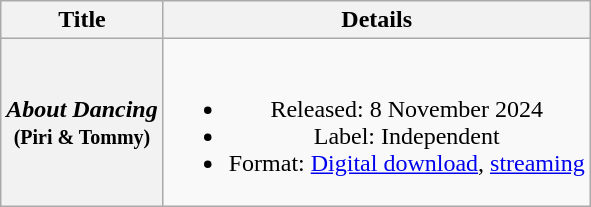<table class="wikitable plainrowheaders" style="text-align:center;">
<tr>
<th scope="col">Title</th>
<th scope="col">Details</th>
</tr>
<tr>
<th scope="row"><em>About Dancing</em><br><small>(Piri & Tommy)</small></th>
<td><br><ul><li>Released: 8 November 2024</li><li>Label: Independent</li><li>Format: <a href='#'>Digital download</a>, <a href='#'>streaming</a></li></ul></td>
</tr>
</table>
